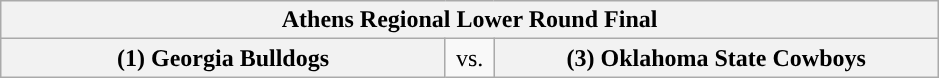<table class="wikitable">
<tr>
<th style="width: 604px;" colspan=3>Athens Regional Lower Round Final</th>
</tr>
<tr>
<th style="width: 289px; ">(1) Georgia Bulldogs</th>
<td style="width: 25px; text-align:center">vs.</td>
<th style="width: 289px; ">(3) Oklahoma State Cowboys</th>
</tr>
</table>
